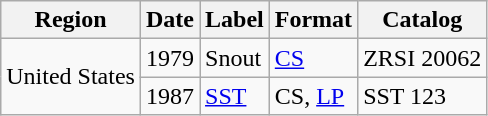<table class="wikitable">
<tr>
<th>Region</th>
<th>Date</th>
<th>Label</th>
<th>Format</th>
<th>Catalog</th>
</tr>
<tr>
<td rowspan="2">United States</td>
<td>1979</td>
<td>Snout</td>
<td><a href='#'>CS</a></td>
<td>ZRSI 20062</td>
</tr>
<tr>
<td>1987</td>
<td><a href='#'>SST</a></td>
<td>CS, <a href='#'>LP</a></td>
<td>SST 123</td>
</tr>
</table>
